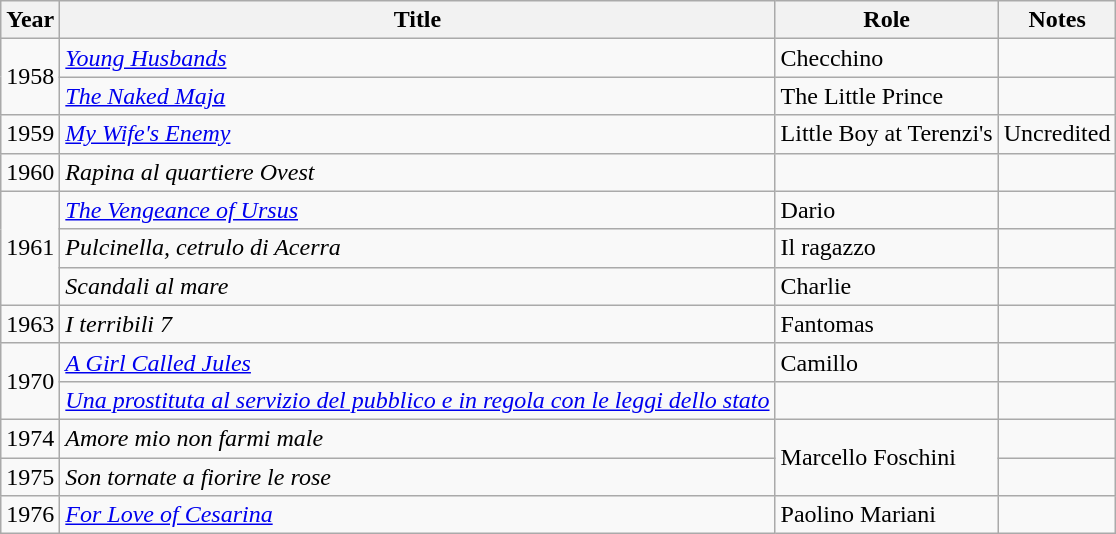<table class="wikitable plainrowheaders sortable">
<tr>
<th scope="col">Year</th>
<th scope="col">Title</th>
<th scope="col">Role</th>
<th scope="col">Notes</th>
</tr>
<tr>
<td rowspan=2>1958</td>
<td><em><a href='#'>Young Husbands</a></em></td>
<td>Checchino</td>
<td></td>
</tr>
<tr>
<td><em><a href='#'>The Naked Maja</a></em></td>
<td>The Little Prince</td>
<td></td>
</tr>
<tr>
<td>1959</td>
<td><em><a href='#'>My Wife's Enemy</a></em></td>
<td>Little Boy at Terenzi's</td>
<td>Uncredited</td>
</tr>
<tr>
<td>1960</td>
<td><em>Rapina al quartiere Ovest</em></td>
<td></td>
<td></td>
</tr>
<tr>
<td rowspan=3>1961</td>
<td><em><a href='#'>The Vengeance of Ursus</a></em></td>
<td>Dario</td>
<td></td>
</tr>
<tr>
<td><em>Pulcinella, cetrulo di Acerra</em></td>
<td>Il ragazzo</td>
<td></td>
</tr>
<tr>
<td><em>Scandali al mare</em></td>
<td>Charlie</td>
<td></td>
</tr>
<tr>
<td>1963</td>
<td><em>I terribili 7</em></td>
<td>Fantomas</td>
<td></td>
</tr>
<tr>
<td rowspan=2>1970</td>
<td><em><a href='#'>A Girl Called Jules</a></em></td>
<td>Camillo</td>
<td></td>
</tr>
<tr>
<td><em><a href='#'>Una prostituta al servizio del pubblico e in regola con le leggi dello stato</a></em></td>
<td></td>
<td></td>
</tr>
<tr>
<td>1974</td>
<td><em>Amore mio non farmi male</em></td>
<td rowspan=2>Marcello Foschini</td>
<td></td>
</tr>
<tr>
<td>1975</td>
<td><em>Son tornate a fiorire le rose</em></td>
<td></td>
</tr>
<tr>
<td>1976</td>
<td><em><a href='#'>For Love of Cesarina</a></em></td>
<td>Paolino Mariani</td>
<td></td>
</tr>
</table>
